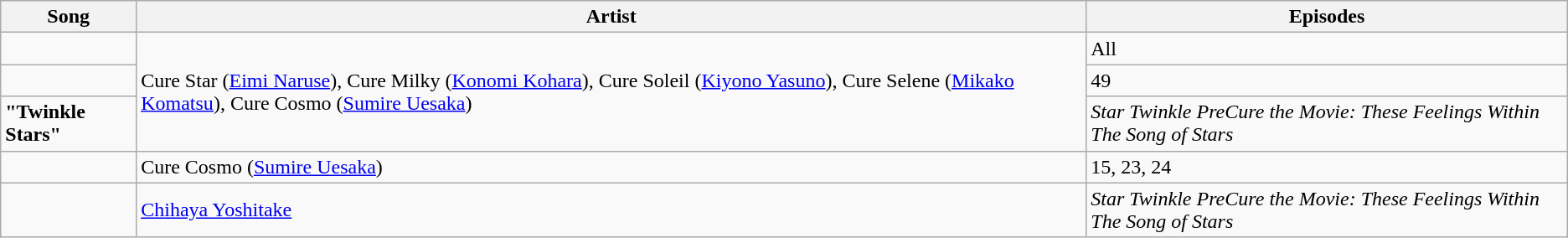<table class="wikitable">
<tr>
<th>Song</th>
<th>Artist</th>
<th>Episodes</th>
</tr>
<tr>
<td></td>
<td rowspan=3>Cure Star (<a href='#'>Eimi Naruse</a>), Cure Milky (<a href='#'>Konomi Kohara</a>), Cure Soleil (<a href='#'>Kiyono Yasuno</a>), Cure Selene (<a href='#'>Mikako Komatsu</a>), Cure Cosmo (<a href='#'>Sumire Uesaka</a>)</td>
<td>All</td>
</tr>
<tr>
<td></td>
<td>49</td>
</tr>
<tr>
<td><strong>"Twinkle Stars"</strong></td>
<td><em>Star Twinkle PreCure the Movie: These Feelings Within The Song of Stars</em></td>
</tr>
<tr>
<td></td>
<td>Cure Cosmo (<a href='#'>Sumire Uesaka</a>)</td>
<td>15, 23, 24</td>
</tr>
<tr>
<td></td>
<td><a href='#'>Chihaya Yoshitake</a></td>
<td><em>Star Twinkle PreCure the Movie: These Feelings Within The Song of Stars</em></td>
</tr>
</table>
